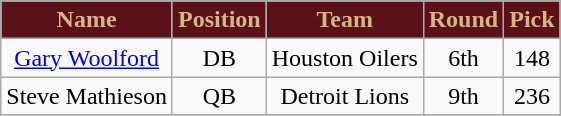<table class="wikitable" style="text-align: center;">
<tr>
<th style="background:#5a1118; color:#d3b787;">Name</th>
<th style="background:#5a1118; color:#d3b787;">Position</th>
<th style="background:#5a1118; color:#d3b787;">Team</th>
<th style="background:#5a1118; color:#d3b787;">Round</th>
<th style="background:#5a1118; color:#d3b787;">Pick</th>
</tr>
<tr>
<td><a href='#'>Gary Woolford</a></td>
<td>DB</td>
<td>Houston Oilers</td>
<td>6th</td>
<td>148</td>
</tr>
<tr>
<td>Steve Mathieson</td>
<td>QB</td>
<td>Detroit Lions</td>
<td>9th</td>
<td>236</td>
</tr>
<tr>
</tr>
</table>
